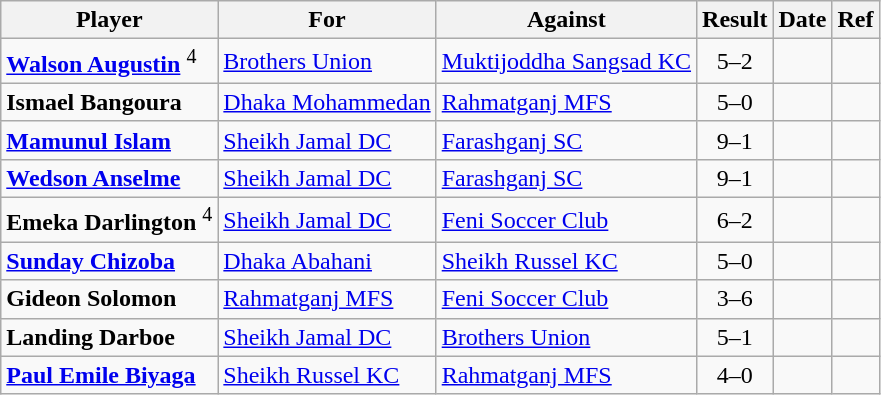<table class="wikitable">
<tr>
<th>Player</th>
<th>For</th>
<th>Against</th>
<th style="text-align:center">Result</th>
<th>Date</th>
<th>Ref</th>
</tr>
<tr>
<td> <strong><a href='#'>Walson Augustin</a></strong> <sup>4</sup></td>
<td><a href='#'>Brothers Union</a></td>
<td><a href='#'>Muktijoddha Sangsad KC</a></td>
<td style="text-align:center;">5–2</td>
<td></td>
<td></td>
</tr>
<tr>
<td> <strong>Ismael Bangoura</strong></td>
<td><a href='#'>Dhaka Mohammedan</a></td>
<td><a href='#'>Rahmatganj MFS</a></td>
<td style="text-align:center;">5–0</td>
<td></td>
<td></td>
</tr>
<tr>
<td> <strong><a href='#'>Mamunul Islam</a></strong></td>
<td><a href='#'>Sheikh Jamal DC</a></td>
<td><a href='#'>Farashganj SC</a></td>
<td style="text-align:center;">9–1</td>
<td></td>
<td></td>
</tr>
<tr>
<td> <strong><a href='#'>Wedson Anselme</a></strong></td>
<td><a href='#'>Sheikh Jamal DC</a></td>
<td><a href='#'>Farashganj SC</a></td>
<td style="text-align:center;">9–1</td>
<td></td>
<td></td>
</tr>
<tr>
<td> <strong>Emeka Darlington</strong> <sup>4</sup></td>
<td><a href='#'>Sheikh Jamal DC</a></td>
<td><a href='#'>Feni Soccer Club</a></td>
<td style="text-align:center;">6–2</td>
<td></td>
<td></td>
</tr>
<tr>
<td> <strong><a href='#'>Sunday Chizoba</a></strong></td>
<td><a href='#'>Dhaka Abahani</a></td>
<td><a href='#'>Sheikh Russel KC</a></td>
<td style="text-align:center;">5–0</td>
<td></td>
<td></td>
</tr>
<tr>
<td> <strong>Gideon Solomon</strong></td>
<td><a href='#'>Rahmatganj MFS</a></td>
<td><a href='#'>Feni Soccer Club</a></td>
<td style="text-align:center;">3–6</td>
<td></td>
<td></td>
</tr>
<tr>
<td> <strong>Landing Darboe</strong></td>
<td><a href='#'>Sheikh Jamal DC</a></td>
<td><a href='#'>Brothers Union</a></td>
<td style="text-align:center;">5–1</td>
<td></td>
<td></td>
</tr>
<tr>
<td> <strong><a href='#'>Paul Emile Biyaga</a></strong></td>
<td><a href='#'>Sheikh Russel KC</a></td>
<td><a href='#'>Rahmatganj MFS</a></td>
<td style="text-align:center;">4–0</td>
<td></td>
<td></td>
</tr>
</table>
